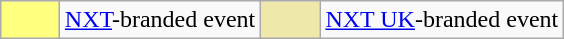<table class="wikitable" style="margin: 0 auto">
<tr>
<td style="background: #FFFF80; width: 2em"></td>
<td><a href='#'>NXT</a>-branded event</td>
<td style="background: #EEE8AA; width: 2em"></td>
<td><a href='#'>NXT UK</a>-branded event</td>
</tr>
</table>
